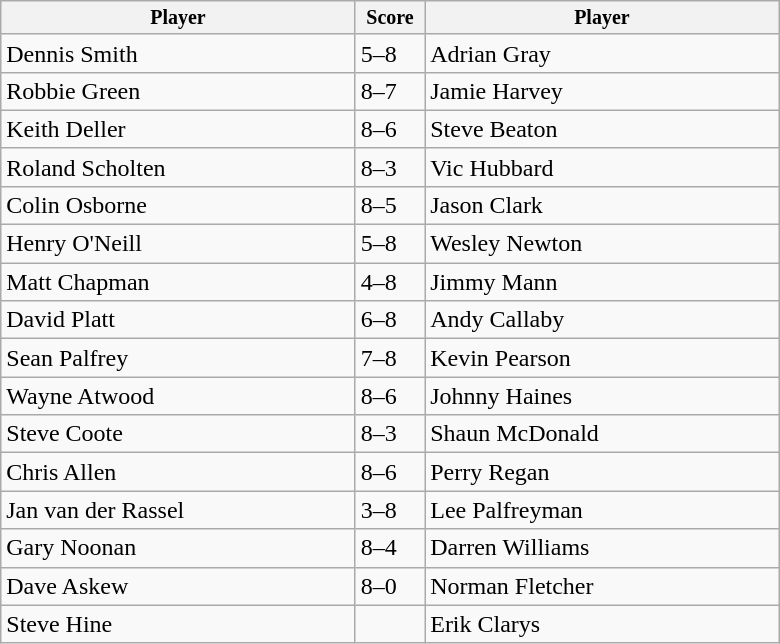<table class="wikitable">
<tr style="font-size:10pt;font-weight:bold">
<th style="width:230px;">Player</th>
<th style="width:40px;">Score</th>
<th style="width:230px;">Player</th>
</tr>
<tr>
<td> Dennis Smith</td>
<td>5–8</td>
<td> Adrian Gray</td>
</tr>
<tr>
<td> Robbie Green</td>
<td>8–7</td>
<td> Jamie Harvey</td>
</tr>
<tr>
<td> Keith Deller</td>
<td>8–6</td>
<td> Steve Beaton</td>
</tr>
<tr>
<td> Roland Scholten</td>
<td>8–3</td>
<td> Vic Hubbard</td>
</tr>
<tr>
<td> Colin Osborne</td>
<td>8–5</td>
<td> Jason Clark</td>
</tr>
<tr>
<td> Henry O'Neill</td>
<td>5–8</td>
<td> Wesley Newton</td>
</tr>
<tr>
<td> Matt Chapman</td>
<td>4–8</td>
<td> Jimmy Mann</td>
</tr>
<tr>
<td> David Platt</td>
<td>6–8</td>
<td> Andy Callaby</td>
</tr>
<tr>
<td> Sean Palfrey</td>
<td>7–8</td>
<td> Kevin Pearson</td>
</tr>
<tr>
<td> Wayne Atwood</td>
<td>8–6</td>
<td> Johnny Haines</td>
</tr>
<tr>
<td> Steve Coote</td>
<td>8–3</td>
<td> Shaun McDonald</td>
</tr>
<tr>
<td> Chris Allen</td>
<td>8–6</td>
<td> Perry Regan</td>
</tr>
<tr>
<td> Jan van der Rassel</td>
<td>3–8</td>
<td> Lee Palfreyman</td>
</tr>
<tr>
<td> Gary Noonan</td>
<td>8–4</td>
<td> Darren Williams</td>
</tr>
<tr>
<td> Dave Askew</td>
<td>8–0</td>
<td> Norman Fletcher</td>
</tr>
<tr>
<td> Steve Hine</td>
<td></td>
<td> Erik Clarys</td>
</tr>
</table>
